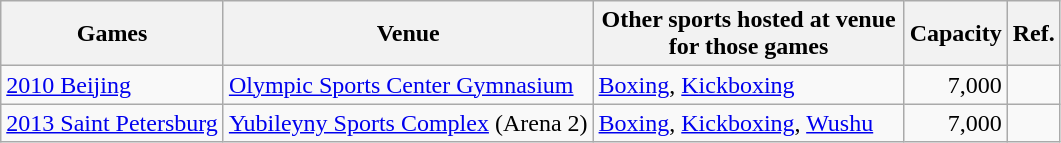<table class="wikitable sortable">
<tr>
<th>Games</th>
<th>Venue</th>
<th width=200px>Other sports hosted at venue for those games</th>
<th>Capacity</th>
<th>Ref.</th>
</tr>
<tr>
<td><a href='#'>2010 Beijing</a></td>
<td><a href='#'>Olympic Sports Center Gymnasium</a></td>
<td><a href='#'>Boxing</a>, <a href='#'>Kickboxing</a></td>
<td align="right">7,000</td>
<td align=center></td>
</tr>
<tr>
<td><a href='#'>2013 Saint Petersburg</a></td>
<td><a href='#'>Yubileyny Sports Complex</a> (Arena 2)</td>
<td><a href='#'>Boxing</a>, <a href='#'>Kickboxing</a>, <a href='#'>Wushu</a></td>
<td align="right">7,000</td>
<td align=center></td>
</tr>
</table>
